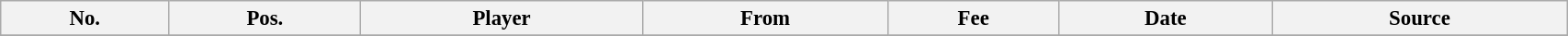<table class="wikitable sortable" style="width:90%; text-align:center; font-size:95%; text-align:center;">
<tr>
<th>No.</th>
<th>Pos.</th>
<th>Player</th>
<th>From</th>
<th>Fee</th>
<th>Date</th>
<th class="unsortable">Source</th>
</tr>
<tr>
</tr>
</table>
